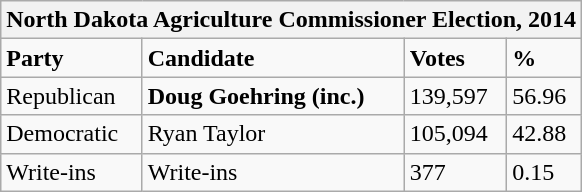<table class="wikitable">
<tr>
<th colspan="4">North Dakota Agriculture Commissioner Election, 2014</th>
</tr>
<tr>
<td><strong>Party</strong></td>
<td><strong>Candidate</strong></td>
<td><strong>Votes</strong></td>
<td><strong>%</strong></td>
</tr>
<tr>
<td>Republican</td>
<td><strong>Doug Goehring (inc.)</strong></td>
<td>139,597</td>
<td>56.96</td>
</tr>
<tr>
<td>Democratic</td>
<td>Ryan Taylor</td>
<td>105,094</td>
<td>42.88</td>
</tr>
<tr>
<td>Write-ins</td>
<td>Write-ins</td>
<td>377</td>
<td>0.15</td>
</tr>
</table>
